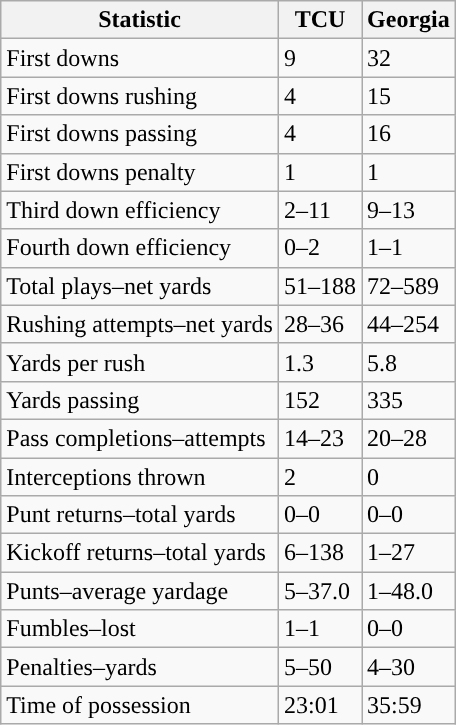<table class="wikitable">
<tr>
<th>Statistic</th>
<th><strong>TCU</strong></th>
<th><strong>Georgia</strong></th>
</tr>
<tr>
<td>First downs</td>
<td>9</td>
<td>32</td>
</tr>
<tr>
<td>First downs rushing</td>
<td>4</td>
<td>15</td>
</tr>
<tr>
<td>First downs passing</td>
<td>4</td>
<td>16</td>
</tr>
<tr>
<td>First downs penalty</td>
<td>1</td>
<td>1</td>
</tr>
<tr>
<td>Third down efficiency</td>
<td>2–11</td>
<td>9–13</td>
</tr>
<tr>
<td>Fourth down efficiency</td>
<td>0–2</td>
<td>1–1</td>
</tr>
<tr>
<td>Total plays–net yards</td>
<td>51–188</td>
<td>72–589</td>
</tr>
<tr>
<td>Rushing attempts–net yards</td>
<td>28–36</td>
<td>44–254</td>
</tr>
<tr>
<td>Yards per rush</td>
<td>1.3</td>
<td>5.8</td>
</tr>
<tr>
<td>Yards passing</td>
<td>152</td>
<td>335</td>
</tr>
<tr>
<td>Pass completions–attempts</td>
<td>14–23</td>
<td>20–28</td>
</tr>
<tr>
<td>Interceptions thrown</td>
<td>2</td>
<td>0</td>
</tr>
<tr>
<td>Punt returns–total yards</td>
<td>0–0</td>
<td>0–0</td>
</tr>
<tr>
<td>Kickoff returns–total yards</td>
<td>6–138</td>
<td>1–27</td>
</tr>
<tr>
<td>Punts–average yardage</td>
<td>5–37.0</td>
<td>1–48.0</td>
</tr>
<tr>
<td>Fumbles–lost</td>
<td>1–1</td>
<td>0–0</td>
</tr>
<tr>
<td>Penalties–yards</td>
<td>5–50</td>
<td>4–30</td>
</tr>
<tr>
<td>Time of possession</td>
<td>23:01</td>
<td>35:59</td>
</tr>
</table>
